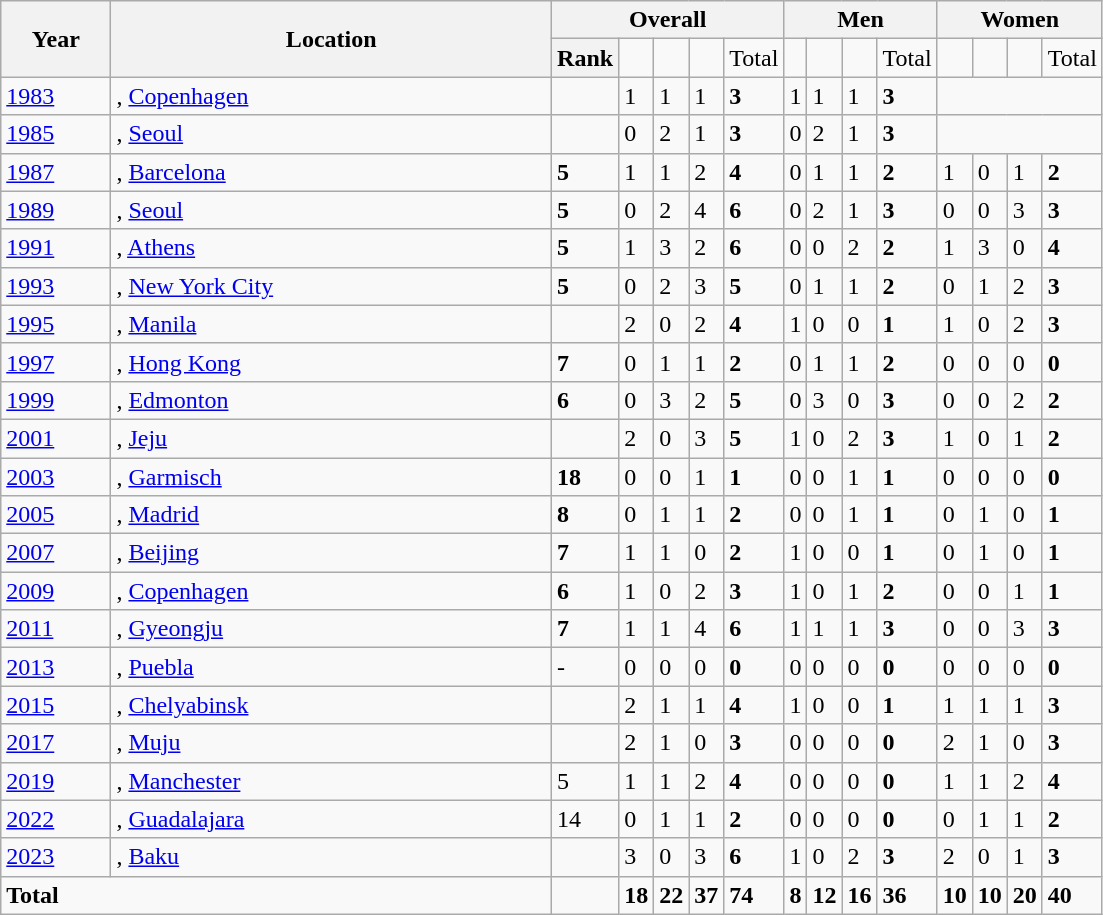<table class="wikitable">
<tr>
<th rowspan=2 width="10%">Year</th>
<th rowspan=2 width="40%">Location</th>
<th colspan=5>Overall</th>
<th colspan=4>Men</th>
<th colspan=4>Women</th>
</tr>
<tr>
<th>Rank</th>
<td></td>
<td></td>
<td></td>
<td>Total</td>
<td></td>
<td></td>
<td></td>
<td>Total</td>
<td></td>
<td></td>
<td></td>
<td>Total</td>
</tr>
<tr>
<td><a href='#'>1983</a></td>
<td>, <a href='#'>Copenhagen</a></td>
<td></td>
<td>1</td>
<td>1</td>
<td>1</td>
<td><strong>3</strong></td>
<td>1</td>
<td>1</td>
<td>1</td>
<td><strong>3</strong></td>
<td colspan=4></td>
</tr>
<tr>
<td><a href='#'>1985</a></td>
<td>, <a href='#'>Seoul</a></td>
<td></td>
<td>0</td>
<td>2</td>
<td>1</td>
<td><strong>3</strong></td>
<td>0</td>
<td>2</td>
<td>1</td>
<td><strong>3</strong></td>
<td colspan=4></td>
</tr>
<tr>
<td><a href='#'>1987</a></td>
<td>, <a href='#'>Barcelona</a></td>
<td><strong>5</strong></td>
<td>1</td>
<td>1</td>
<td>2</td>
<td><strong>4</strong></td>
<td>0</td>
<td>1</td>
<td>1</td>
<td><strong>2</strong></td>
<td>1</td>
<td>0</td>
<td>1</td>
<td><strong>2</strong></td>
</tr>
<tr>
<td><a href='#'>1989</a></td>
<td>, <a href='#'>Seoul</a></td>
<td><strong>5</strong></td>
<td>0</td>
<td>2</td>
<td>4</td>
<td><strong>6</strong></td>
<td>0</td>
<td>2</td>
<td>1</td>
<td><strong>3</strong></td>
<td>0</td>
<td>0</td>
<td>3</td>
<td><strong>3</strong></td>
</tr>
<tr>
<td><a href='#'>1991</a></td>
<td>, <a href='#'>Athens</a></td>
<td><strong>5</strong></td>
<td>1</td>
<td>3</td>
<td>2</td>
<td><strong>6</strong></td>
<td>0</td>
<td>0</td>
<td>2</td>
<td><strong>2</strong></td>
<td>1</td>
<td>3</td>
<td>0</td>
<td><strong>4</strong></td>
</tr>
<tr>
<td><a href='#'>1993</a></td>
<td>, <a href='#'>New York City</a></td>
<td><strong>5</strong></td>
<td>0</td>
<td>2</td>
<td>3</td>
<td><strong>5</strong></td>
<td>0</td>
<td>1</td>
<td>1</td>
<td><strong>2</strong></td>
<td>0</td>
<td>1</td>
<td>2</td>
<td><strong>3</strong></td>
</tr>
<tr>
<td><a href='#'>1995</a></td>
<td>, <a href='#'>Manila</a></td>
<td></td>
<td>2</td>
<td>0</td>
<td>2</td>
<td><strong>4</strong></td>
<td>1</td>
<td>0</td>
<td>0</td>
<td><strong>1</strong></td>
<td>1</td>
<td>0</td>
<td>2</td>
<td><strong>3</strong></td>
</tr>
<tr>
<td><a href='#'>1997</a></td>
<td>, <a href='#'>Hong Kong</a></td>
<td><strong>7</strong></td>
<td>0</td>
<td>1</td>
<td>1</td>
<td><strong>2</strong></td>
<td>0</td>
<td>1</td>
<td>1</td>
<td><strong>2</strong></td>
<td>0</td>
<td>0</td>
<td>0</td>
<td><strong>0</strong></td>
</tr>
<tr>
<td><a href='#'>1999</a></td>
<td>, <a href='#'>Edmonton</a></td>
<td><strong>6</strong></td>
<td>0</td>
<td>3</td>
<td>2</td>
<td><strong>5</strong></td>
<td>0</td>
<td>3</td>
<td>0</td>
<td><strong>3</strong></td>
<td>0</td>
<td>0</td>
<td>2</td>
<td><strong>2</strong></td>
</tr>
<tr>
<td><a href='#'>2001</a></td>
<td>, <a href='#'>Jeju</a></td>
<td></td>
<td>2</td>
<td>0</td>
<td>3</td>
<td><strong>5</strong></td>
<td>1</td>
<td>0</td>
<td>2</td>
<td><strong>3</strong></td>
<td>1</td>
<td>0</td>
<td>1</td>
<td><strong>2</strong></td>
</tr>
<tr>
<td><a href='#'>2003</a></td>
<td>, <a href='#'>Garmisch</a></td>
<td><strong>18</strong></td>
<td>0</td>
<td>0</td>
<td>1</td>
<td><strong>1</strong></td>
<td>0</td>
<td>0</td>
<td>1</td>
<td><strong>1</strong></td>
<td>0</td>
<td>0</td>
<td>0</td>
<td><strong>0</strong></td>
</tr>
<tr>
<td><a href='#'>2005</a></td>
<td>, <a href='#'>Madrid</a></td>
<td><strong>8</strong></td>
<td>0</td>
<td>1</td>
<td>1</td>
<td><strong>2</strong></td>
<td>0</td>
<td>0</td>
<td>1</td>
<td><strong>1</strong></td>
<td>0</td>
<td>1</td>
<td>0</td>
<td><strong>1</strong></td>
</tr>
<tr>
<td><a href='#'>2007</a></td>
<td>, <a href='#'>Beijing</a></td>
<td><strong>7</strong></td>
<td>1</td>
<td>1</td>
<td>0</td>
<td><strong>2</strong></td>
<td>1</td>
<td>0</td>
<td>0</td>
<td><strong>1</strong></td>
<td>0</td>
<td>1</td>
<td>0</td>
<td><strong>1</strong></td>
</tr>
<tr>
<td><a href='#'>2009</a></td>
<td>, <a href='#'>Copenhagen</a></td>
<td><strong>6</strong></td>
<td>1</td>
<td>0</td>
<td>2</td>
<td><strong>3</strong></td>
<td>1</td>
<td>0</td>
<td>1</td>
<td><strong>2</strong></td>
<td>0</td>
<td>0</td>
<td>1</td>
<td><strong>1</strong></td>
</tr>
<tr>
<td><a href='#'>2011</a></td>
<td>, <a href='#'>Gyeongju</a></td>
<td><strong>7</strong></td>
<td>1</td>
<td>1</td>
<td>4</td>
<td><strong>6</strong></td>
<td>1</td>
<td>1</td>
<td>1</td>
<td><strong>3</strong></td>
<td>0</td>
<td>0</td>
<td>3</td>
<td><strong>3</strong></td>
</tr>
<tr>
<td><a href='#'>2013</a></td>
<td>, <a href='#'>Puebla</a></td>
<td>-</td>
<td>0</td>
<td>0</td>
<td>0</td>
<td><strong>0</strong></td>
<td>0</td>
<td>0</td>
<td>0</td>
<td><strong>0</strong></td>
<td>0</td>
<td>0</td>
<td>0</td>
<td><strong>0</strong></td>
</tr>
<tr>
<td><a href='#'>2015</a></td>
<td>, <a href='#'>Chelyabinsk</a></td>
<td></td>
<td>2</td>
<td>1</td>
<td>1</td>
<td><strong>4</strong></td>
<td>1</td>
<td>0</td>
<td>0</td>
<td><strong>1</strong></td>
<td>1</td>
<td>1</td>
<td>1</td>
<td><strong>3</strong></td>
</tr>
<tr>
<td><a href='#'>2017</a></td>
<td>, <a href='#'>Muju</a></td>
<td></td>
<td>2</td>
<td>1</td>
<td>0</td>
<td><strong>3</strong></td>
<td>0</td>
<td>0</td>
<td>0</td>
<td><strong>0</strong></td>
<td>2</td>
<td>1</td>
<td>0</td>
<td><strong>3</strong></td>
</tr>
<tr>
<td><a href='#'>2019</a></td>
<td>, <a href='#'>Manchester</a></td>
<td>5</td>
<td>1</td>
<td>1</td>
<td>2</td>
<td><strong>4</strong></td>
<td>0</td>
<td>0</td>
<td>0</td>
<td><strong>0</strong></td>
<td>1</td>
<td>1</td>
<td>2</td>
<td><strong>4</strong></td>
</tr>
<tr>
<td><a href='#'>2022</a></td>
<td>, <a href='#'>Guadalajara</a></td>
<td>14</td>
<td>0</td>
<td>1</td>
<td>1</td>
<td><strong>2</strong></td>
<td>0</td>
<td>0</td>
<td>0</td>
<td><strong>0</strong></td>
<td>0</td>
<td>1</td>
<td>1</td>
<td><strong>2</strong></td>
</tr>
<tr>
<td><a href='#'>2023</a></td>
<td>, <a href='#'>Baku</a></td>
<td></td>
<td>3</td>
<td>0</td>
<td>3</td>
<td><strong>6</strong></td>
<td>1</td>
<td>0</td>
<td>2</td>
<td><strong>3</strong></td>
<td>2</td>
<td>0</td>
<td>1</td>
<td><strong>3</strong></td>
</tr>
<tr>
<td colspan=2><strong>Total</strong></td>
<td></td>
<td><strong>18</strong></td>
<td><strong>22</strong></td>
<td><strong>37</strong></td>
<td><strong>74</strong></td>
<td><strong>8</strong></td>
<td><strong>12</strong></td>
<td><strong>16</strong></td>
<td><strong>36</strong></td>
<td><strong>10</strong></td>
<td><strong>10</strong></td>
<td><strong>20</strong></td>
<td><strong>40</strong></td>
</tr>
</table>
